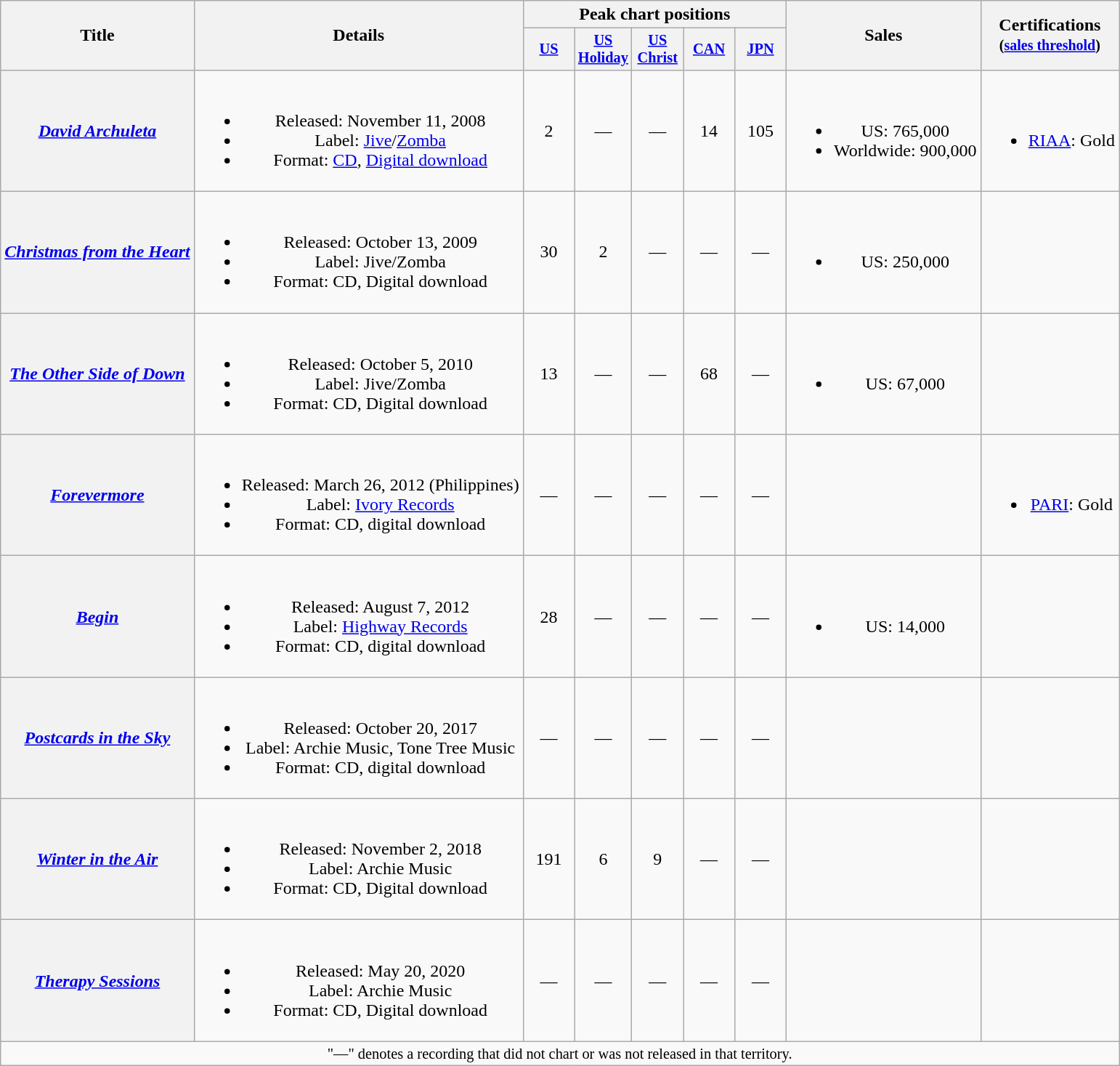<table class="wikitable plainrowheaders" style="text-align:center;">
<tr>
<th scope="col" rowspan="2">Title</th>
<th scope="col" rowspan="2">Details</th>
<th scope="col" colspan="5">Peak chart positions</th>
<th scope="col" rowspan="2">Sales</th>
<th scope="col" rowspan="2">Certifications<br><small>(<a href='#'>sales threshold</a>)</small></th>
</tr>
<tr>
<th scope="col" style="width:3em;font-size:85%;"><a href='#'>US</a></th>
<th scope="col" style="width:3em;font-size:85%;"><a href='#'>US<br>Holiday</a></th>
<th scope="col" style="width:3em;font-size:85%;"><a href='#'>US<br>Christ</a><br></th>
<th scope="col" style="width:3em;font-size:85%;"><a href='#'>CAN</a></th>
<th scope="col" style="width:3em;font-size:85%;"><a href='#'>JPN</a><br></th>
</tr>
<tr>
<th scope="row"><em><a href='#'>David Archuleta</a></em></th>
<td><br><ul><li>Released: November 11, 2008</li><li>Label: <a href='#'>Jive</a>/<a href='#'>Zomba</a></li><li>Format: <a href='#'>CD</a>, <a href='#'>Digital download</a></li></ul></td>
<td>2</td>
<td>—</td>
<td>—</td>
<td>14</td>
<td>105</td>
<td><br><ul><li>US: 765,000</li><li>Worldwide: 900,000</li></ul></td>
<td><br><ul><li><a href='#'>RIAA</a>: Gold</li></ul></td>
</tr>
<tr>
<th scope="row"><em><a href='#'>Christmas from the Heart</a></em></th>
<td><br><ul><li>Released: October 13, 2009</li><li>Label: Jive/Zomba</li><li>Format: CD, Digital download</li></ul></td>
<td>30</td>
<td>2</td>
<td>—</td>
<td>—</td>
<td>—</td>
<td><br><ul><li>US: 250,000</li></ul></td>
<td></td>
</tr>
<tr>
<th scope="row"><em><a href='#'>The Other Side of Down</a></em></th>
<td><br><ul><li>Released: October 5, 2010</li><li>Label: Jive/Zomba</li><li>Format: CD, Digital download</li></ul></td>
<td>13</td>
<td>—</td>
<td>—</td>
<td>68</td>
<td>—</td>
<td><br><ul><li>US: 67,000</li></ul></td>
<td></td>
</tr>
<tr>
<th scope="row"><em><a href='#'>Forevermore</a></em></th>
<td><br><ul><li>Released: March 26, 2012 (Philippines)</li><li>Label: <a href='#'>Ivory Records</a></li><li>Format: CD, digital download</li></ul></td>
<td>—</td>
<td>—</td>
<td>—</td>
<td>—</td>
<td>—</td>
<td></td>
<td><br><ul><li><a href='#'>PARI</a>: Gold</li></ul></td>
</tr>
<tr>
<th scope="row"><em><a href='#'>Begin</a></em></th>
<td><br><ul><li>Released: August 7, 2012</li><li>Label: <a href='#'>Highway Records</a></li><li>Format: CD, digital download</li></ul></td>
<td>28</td>
<td>—</td>
<td>—</td>
<td>—</td>
<td>—</td>
<td><br><ul><li>US: 14,000</li></ul></td>
<td></td>
</tr>
<tr>
<th scope="row"><em><a href='#'>Postcards in the Sky</a></em></th>
<td><br><ul><li>Released: October 20, 2017</li><li>Label: Archie Music, Tone Tree Music</li><li>Format: CD, digital download</li></ul></td>
<td>—</td>
<td>—</td>
<td>—</td>
<td>—</td>
<td>—</td>
<td></td>
<td></td>
</tr>
<tr>
<th scope="row"><em><a href='#'>Winter in the Air</a></em></th>
<td><br><ul><li>Released: November 2, 2018</li><li>Label: Archie Music</li><li>Format: CD, Digital download</li></ul></td>
<td>191</td>
<td>6</td>
<td>9</td>
<td>—</td>
<td>—</td>
<td></td>
<td></td>
</tr>
<tr>
<th scope="row"><em><a href='#'>Therapy Sessions</a></em></th>
<td><br><ul><li>Released: May 20, 2020</li><li>Label: Archie Music</li><li>Format: CD, Digital download</li></ul></td>
<td>—</td>
<td>—</td>
<td>—</td>
<td>—</td>
<td>—</td>
<td></td>
<td></td>
</tr>
<tr>
<td colspan="9" style="font-size:85%">"—" denotes a recording that did not chart or was not released in that territory.</td>
</tr>
</table>
